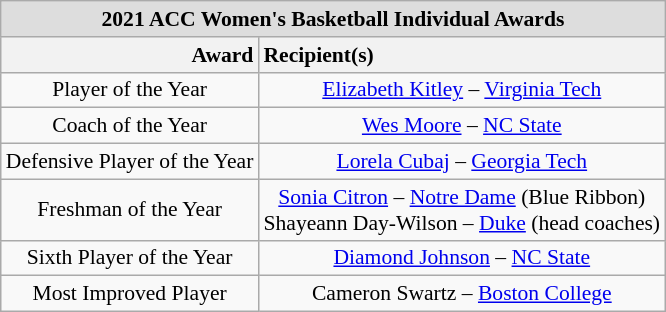<table class="wikitable" style="white-space:nowrap; font-size:90%; text-align:center;">
<tr>
<td colspan="2" style="text-align:center; background:#ddd;"><strong>2021 ACC Women's Basketball Individual Awards</strong></td>
</tr>
<tr>
<th style="text-align:right;">Award</th>
<th style="text-align:left;">Recipient(s)</th>
</tr>
<tr>
<td>Player of the Year</td>
<td><a href='#'>Elizabeth Kitley</a> – <a href='#'>Virginia Tech</a></td>
</tr>
<tr>
<td>Coach of the Year</td>
<td><a href='#'>Wes Moore</a> – <a href='#'>NC State</a></td>
</tr>
<tr>
<td>Defensive Player of the Year</td>
<td><a href='#'>Lorela Cubaj</a> – <a href='#'>Georgia Tech</a></td>
</tr>
<tr>
<td>Freshman of the Year</td>
<td><a href='#'>Sonia Citron</a> – <a href='#'>Notre Dame</a> (Blue Ribbon)<br>Shayeann Day-Wilson – <a href='#'>Duke</a> (head coaches)</td>
</tr>
<tr>
<td>Sixth Player of the Year</td>
<td><a href='#'>Diamond Johnson</a> – <a href='#'>NC State</a></td>
</tr>
<tr>
<td>Most Improved Player</td>
<td>Cameron Swartz – <a href='#'>Boston College</a></td>
</tr>
</table>
